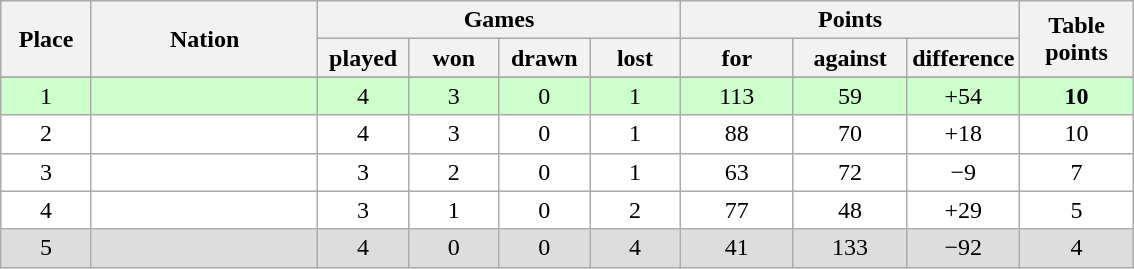<table class="wikitable">
<tr>
<th rowspan=2 width="8%">Place</th>
<th rowspan=2 width="20%">Nation</th>
<th colspan=4 width="32%">Games</th>
<th colspan=3 width="30%">Points</th>
<th rowspan=2 width="10%">Table<br>points</th>
</tr>
<tr>
<th width="8%">played</th>
<th width="8%">won</th>
<th width="8%">drawn</th>
<th width="8%">lost</th>
<th width="10%">for</th>
<th width="10%">against</th>
<th width="10%">difference</th>
</tr>
<tr>
</tr>
<tr bgcolor=#ccffcc align=center>
<td>1</td>
<td align=left><strong></strong></td>
<td>4</td>
<td>3</td>
<td>0</td>
<td>1</td>
<td>113</td>
<td>59</td>
<td>+54</td>
<td><strong>10</strong></td>
</tr>
<tr bgcolor=#ffffff align=center>
<td>2</td>
<td align=left></td>
<td>4</td>
<td>3</td>
<td>0</td>
<td>1</td>
<td>88</td>
<td>70</td>
<td>+18</td>
<td>10</td>
</tr>
<tr bgcolor=#ffffff align=center>
<td>3</td>
<td align=left></td>
<td>3</td>
<td>2</td>
<td>0</td>
<td>1</td>
<td>63</td>
<td>72</td>
<td>−9</td>
<td>7</td>
</tr>
<tr bgcolor=#ffffff align=center>
<td>4</td>
<td align=left></td>
<td>3</td>
<td>1</td>
<td>0</td>
<td>2</td>
<td>77</td>
<td>48</td>
<td>+29</td>
<td>5</td>
</tr>
<tr bgcolor=#dddddd align=center>
<td>5</td>
<td align=left></td>
<td>4</td>
<td>0</td>
<td>0</td>
<td>4</td>
<td>41</td>
<td>133</td>
<td>−92</td>
<td>4</td>
</tr>
</table>
